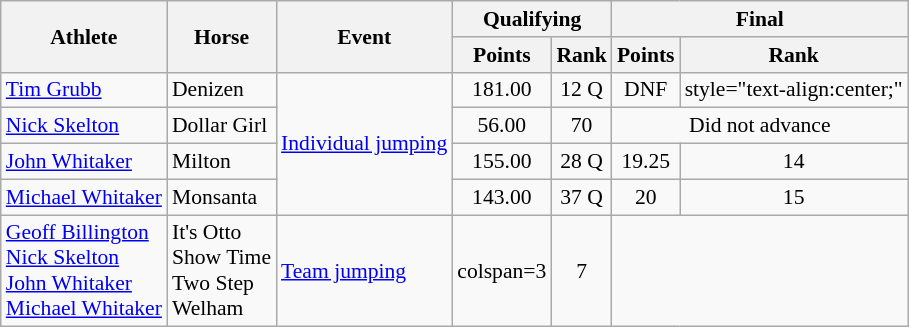<table class=wikitable style="font-size:90%">
<tr>
<th rowspan="2">Athlete</th>
<th rowspan="2">Horse</th>
<th rowspan="2">Event</th>
<th colspan="2">Qualifying</th>
<th colspan="2">Final</th>
</tr>
<tr>
<th>Points</th>
<th>Rank</th>
<th>Points</th>
<th>Rank</th>
</tr>
<tr>
<td><a href='#'>Tim Grubb</a></td>
<td>Denizen</td>
<td rowspan=4><a href='#'>Individual jumping</a></td>
<td style="text-align:center;">181.00</td>
<td style="text-align:center;">12 Q</td>
<td style="text-align:center;">DNF</td>
<td>style="text-align:center;"</td>
</tr>
<tr>
<td><a href='#'>Nick Skelton</a></td>
<td>Dollar Girl</td>
<td style="text-align:center;">56.00</td>
<td style="text-align:center;">70</td>
<td colspan=2 style="text-align:center;">Did not advance</td>
</tr>
<tr>
<td><a href='#'>John Whitaker</a></td>
<td>Milton</td>
<td style="text-align:center;">155.00</td>
<td style="text-align:center;">28 Q</td>
<td style="text-align:center;">19.25</td>
<td style="text-align:center;">14</td>
</tr>
<tr>
<td><a href='#'>Michael Whitaker</a></td>
<td>Monsanta</td>
<td style="text-align:center;">143.00</td>
<td style="text-align:center;">37 Q</td>
<td style="text-align:center;">20</td>
<td style="text-align:center;">15</td>
</tr>
<tr>
<td><a href='#'>Geoff Billington</a><br><a href='#'>Nick Skelton</a><br><a href='#'>John Whitaker</a><br><a href='#'>Michael Whitaker</a></td>
<td>It's Otto<br>Show Time<br>Two Step<br>Welham</td>
<td><a href='#'>Team jumping</a></td>
<td>colspan=3</td>
<td style="text-align:center;">7</td>
</tr>
</table>
